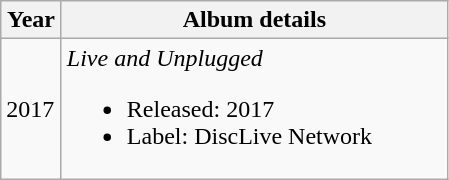<table class="wikitable">
<tr>
<th style="width:33px;">Year</th>
<th style="width:250px;">Album details</th>
</tr>
<tr>
<td>2017</td>
<td><em>Live and Unplugged</em> <br><ul><li>Released: 2017</li><li>Label: DiscLive Network</li></ul></td>
</tr>
</table>
